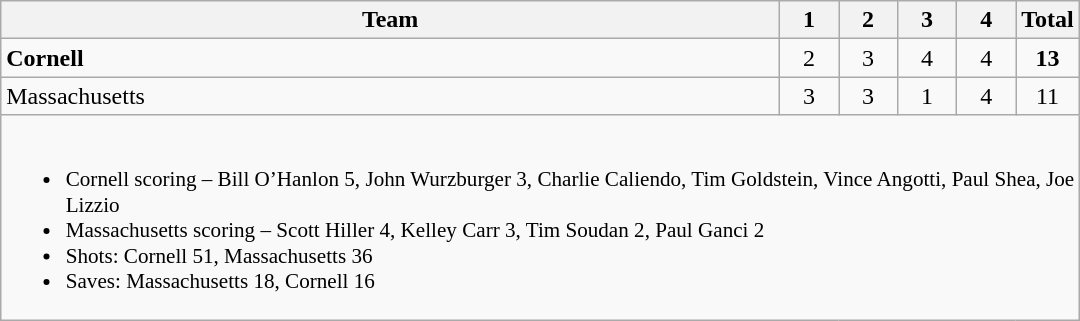<table class="wikitable" style="text-align:center; max-width:45em">
<tr>
<th>Team</th>
<th style="width:2em">1</th>
<th style="width:2em">2</th>
<th style="width:2em">3</th>
<th style="width:2em">4</th>
<th style="width:2em">Total</th>
</tr>
<tr>
<td style="text-align:left"><strong>Cornell</strong></td>
<td>2</td>
<td>3</td>
<td>4</td>
<td>4</td>
<td><strong>13</strong></td>
</tr>
<tr>
<td style="text-align:left">Massachusetts</td>
<td>3</td>
<td>3</td>
<td>1</td>
<td>4</td>
<td>11</td>
</tr>
<tr>
<td colspan=6 style="font-size:88%; text-align:left"><br><ul><li>Cornell scoring – Bill O’Hanlon 5, John Wurzburger 3, Charlie Caliendo, Tim Goldstein, Vince Angotti, Paul Shea, Joe Lizzio</li><li>Massachusetts scoring – Scott Hiller 4, Kelley Carr 3, Tim Soudan 2, Paul Ganci 2</li><li>Shots: Cornell 51, Massachusetts 36</li><li>Saves: Massachusetts 18, Cornell 16</li></ul></td>
</tr>
</table>
